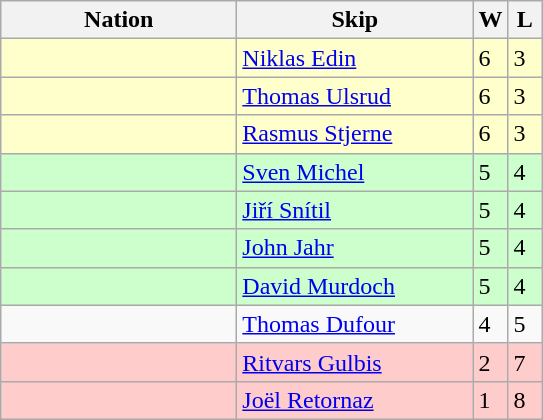<table class="wikitable">
<tr>
<th width=150>Nation</th>
<th width=150>Skip</th>
<th width=15>W</th>
<th width=15>L</th>
</tr>
<tr bgcolor=#ffffcc>
<td></td>
<td><a href='#'>Niklas Edin</a></td>
<td>6</td>
<td>3</td>
</tr>
<tr bgcolor=#ffffcc>
<td></td>
<td><a href='#'>Thomas Ulsrud</a></td>
<td>6</td>
<td>3</td>
</tr>
<tr bgcolor=#ffffcc>
<td></td>
<td><a href='#'>Rasmus Stjerne</a></td>
<td>6</td>
<td>3</td>
</tr>
<tr bgcolor=#ccffcc>
<td></td>
<td><a href='#'>Sven Michel</a></td>
<td>5</td>
<td>4</td>
</tr>
<tr bgcolor=#ccffcc>
<td></td>
<td><a href='#'>Jiří Snítil</a></td>
<td>5</td>
<td>4</td>
</tr>
<tr bgcolor=#ccffcc>
<td></td>
<td><a href='#'>John Jahr</a></td>
<td>5</td>
<td>4</td>
</tr>
<tr bgcolor=#ccffcc>
<td></td>
<td><a href='#'>David Murdoch</a></td>
<td>5</td>
<td>4</td>
</tr>
<tr>
<td></td>
<td><a href='#'>Thomas Dufour</a></td>
<td>4</td>
<td>5</td>
</tr>
<tr bgcolor=#ffcccc>
<td></td>
<td><a href='#'>Ritvars Gulbis</a></td>
<td>2</td>
<td>7</td>
</tr>
<tr bgcolor=#ffcccc>
<td></td>
<td><a href='#'>Joël Retornaz</a></td>
<td>1</td>
<td>8</td>
</tr>
</table>
